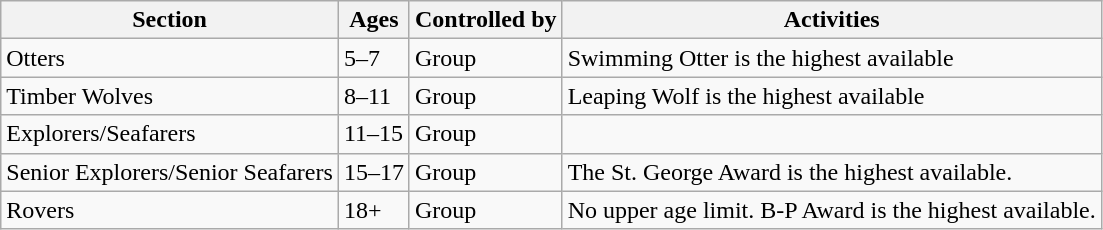<table class="wikitable">
<tr>
<th>Section</th>
<th>Ages</th>
<th>Controlled by</th>
<th>Activities</th>
</tr>
<tr>
<td>Otters</td>
<td>5–7</td>
<td>Group</td>
<td>Swimming Otter is the highest available</td>
</tr>
<tr>
<td>Timber Wolves</td>
<td>8–11</td>
<td>Group</td>
<td>Leaping Wolf is the highest available</td>
</tr>
<tr>
<td>Explorers/Seafarers</td>
<td>11–15</td>
<td>Group</td>
<td></td>
</tr>
<tr>
<td>Senior Explorers/Senior Seafarers</td>
<td>15–17</td>
<td>Group</td>
<td>The St. George Award is the highest available.</td>
</tr>
<tr>
<td>Rovers</td>
<td>18+</td>
<td>Group</td>
<td>No upper age limit. B-P Award is the highest available.</td>
</tr>
</table>
